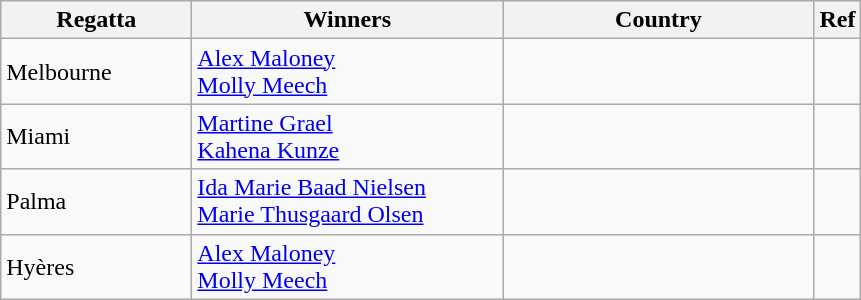<table class="wikitable">
<tr>
<th width=120>Regatta</th>
<th width=200px>Winners</th>
<th width=200px>Country</th>
<th>Ref</th>
</tr>
<tr>
<td>Melbourne</td>
<td><a href='#'>Alex Maloney</a><br><a href='#'>Molly Meech</a></td>
<td></td>
<td></td>
</tr>
<tr>
<td>Miami</td>
<td><a href='#'>Martine Grael</a><br><a href='#'>Kahena Kunze</a></td>
<td></td>
<td></td>
</tr>
<tr>
<td>Palma</td>
<td><a href='#'>Ida Marie Baad Nielsen</a><br><a href='#'>Marie Thusgaard Olsen</a></td>
<td></td>
<td></td>
</tr>
<tr>
<td>Hyères</td>
<td><a href='#'>Alex Maloney</a><br><a href='#'>Molly Meech</a></td>
<td></td>
<td></td>
</tr>
</table>
